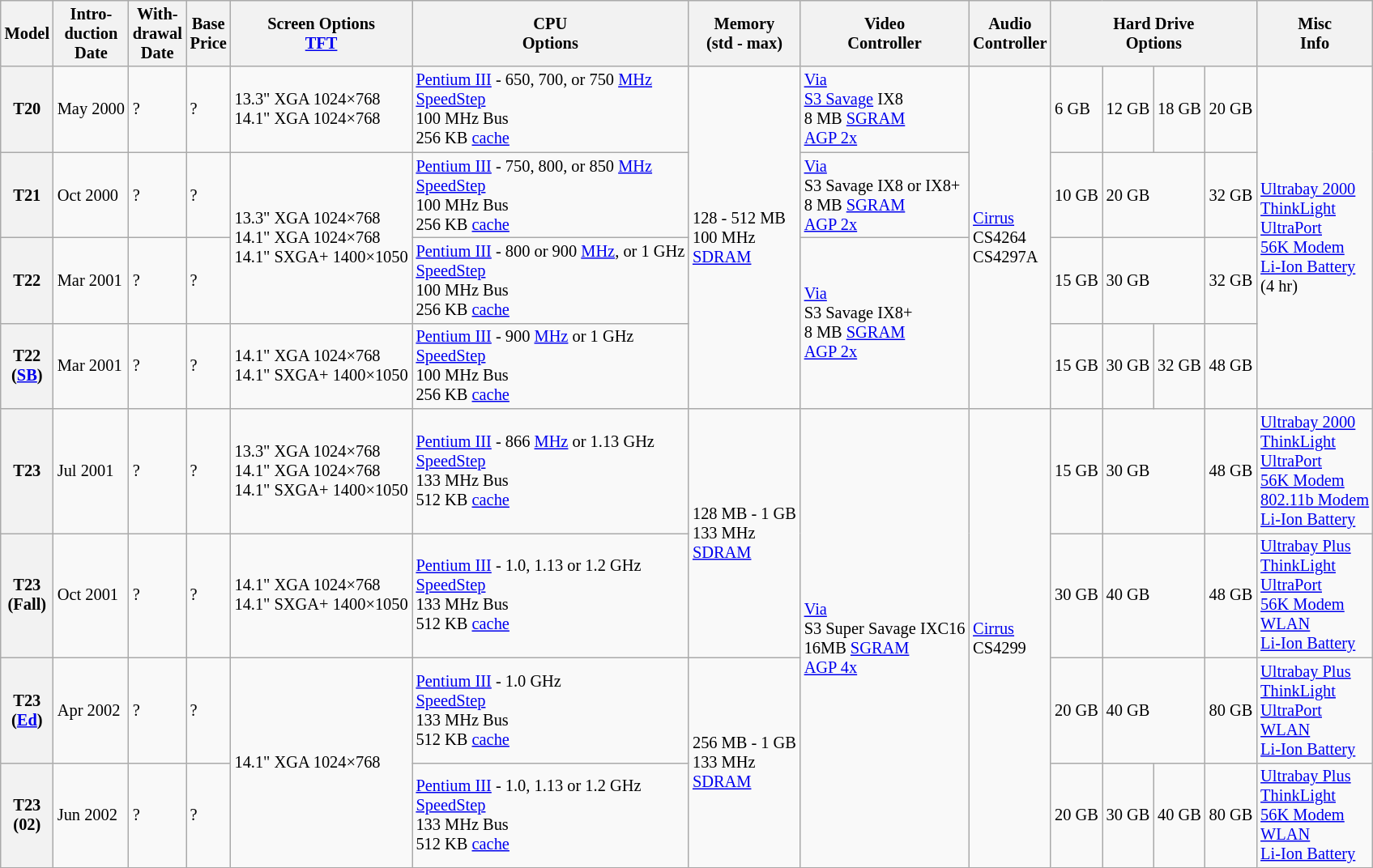<table class="wikitable mw-collapsible" style="font-size:85%">
<tr>
<th>Model</th>
<th>Intro-<br>duction<br>Date</th>
<th>With-<br>drawal<br>Date</th>
<th>Base<br>Price</th>
<th>Screen Options<br><a href='#'>TFT</a></th>
<th>CPU<br>Options</th>
<th>Memory<br>(std - max)</th>
<th>Video<br>Controller</th>
<th>Audio<br>Controller</th>
<th colspan="4">Hard Drive<br>Options</th>
<th>Misc<br>Info</th>
</tr>
<tr>
<th>T20</th>
<td>May 2000</td>
<td>?</td>
<td>?</td>
<td>13.3" XGA 1024×768<br>14.1" XGA 1024×768</td>
<td><a href='#'>Pentium III</a> - 650, 700, or 750 <a href='#'>MHz</a><br><a href='#'>SpeedStep</a><br>100 MHz Bus<br>256 KB <a href='#'>cache</a></td>
<td rowspan="4">128 - 512 MB<br>100 MHz<br><a href='#'>SDRAM</a></td>
<td><a href='#'>Via</a><br><a href='#'>S3 Savage</a> IX8<br>8 MB <a href='#'>SGRAM</a><br><a href='#'>AGP 2x</a></td>
<td rowspan="4"><a href='#'>Cirrus</a><br>CS4264<br>CS4297A</td>
<td>6 GB</td>
<td>12 GB</td>
<td>18 GB</td>
<td>20 GB</td>
<td rowspan="4"><a href='#'>Ultrabay 2000</a><br><a href='#'>ThinkLight</a><br><a href='#'>UltraPort</a><br><a href='#'>56K Modem</a><br><a href='#'>Li-Ion Battery</a><br>(4 hr)</td>
</tr>
<tr>
<th>T21</th>
<td>Oct 2000</td>
<td>?</td>
<td>?</td>
<td rowspan="2">13.3" XGA 1024×768<br>14.1" XGA 1024×768<br>14.1" SXGA+ 1400×1050</td>
<td><a href='#'>Pentium III</a> - 750, 800, or 850 <a href='#'>MHz</a><br><a href='#'>SpeedStep</a><br>100 MHz Bus<br>256 KB <a href='#'>cache</a></td>
<td><a href='#'>Via</a><br>S3 Savage IX8 or IX8+<br>8 MB <a href='#'>SGRAM</a><br><a href='#'>AGP 2x</a></td>
<td>10 GB</td>
<td colspan="2">20 GB</td>
<td>32 GB</td>
</tr>
<tr>
<th>T22</th>
<td>Mar 2001</td>
<td>?</td>
<td>?</td>
<td><a href='#'>Pentium III</a> - 800 or 900 <a href='#'>MHz</a>, or 1 GHz<br><a href='#'>SpeedStep</a><br>100 MHz Bus<br>256 KB <a href='#'>cache</a></td>
<td rowspan="2"><a href='#'>Via</a><br>S3 Savage IX8+<br>8 MB <a href='#'>SGRAM</a><br><a href='#'>AGP 2x</a></td>
<td>15 GB</td>
<td colspan="2">30 GB</td>
<td>32 GB</td>
</tr>
<tr>
<th>T22<br>(<a href='#'>SB</a>)</th>
<td>Mar 2001</td>
<td>?</td>
<td>?</td>
<td>14.1" XGA 1024×768<br>14.1" SXGA+ 1400×1050</td>
<td><a href='#'>Pentium III</a> - 900 <a href='#'>MHz</a> or 1 GHz<br><a href='#'>SpeedStep</a><br>100 MHz Bus<br>256 KB <a href='#'>cache</a></td>
<td>15 GB</td>
<td>30 GB</td>
<td>32 GB</td>
<td>48 GB</td>
</tr>
<tr>
<th>T23</th>
<td>Jul 2001</td>
<td>?</td>
<td>?</td>
<td>13.3" XGA 1024×768<br>14.1" XGA 1024×768<br>14.1" SXGA+ 1400×1050</td>
<td><a href='#'>Pentium III</a> - 866 <a href='#'>MHz</a> or 1.13 GHz<br><a href='#'>SpeedStep</a><br>133 MHz Bus<br>512 KB <a href='#'>cache</a></td>
<td rowspan="2">128 MB - 1 GB<br>133 MHz<br><a href='#'>SDRAM</a></td>
<td rowspan="4"><a href='#'>Via</a><br>S3 Super Savage IXC16<br>16MB <a href='#'>SGRAM</a><br><a href='#'>AGP 4x</a></td>
<td rowspan="4"><a href='#'>Cirrus</a><br>CS4299</td>
<td>15 GB</td>
<td colspan="2">30 GB</td>
<td>48 GB</td>
<td><a href='#'>Ultrabay 2000</a><br><a href='#'>ThinkLight</a><br><a href='#'>UltraPort</a><br><a href='#'>56K Modem</a><br><a href='#'>802.11b Modem</a><br><a href='#'>Li-Ion Battery</a></td>
</tr>
<tr>
<th>T23<br>(Fall)</th>
<td>Oct 2001</td>
<td>?</td>
<td>?</td>
<td>14.1" XGA 1024×768<br>14.1" SXGA+ 1400×1050</td>
<td><a href='#'>Pentium III</a> - 1.0, 1.13 or 1.2 GHz<br><a href='#'>SpeedStep</a><br>133 MHz Bus<br>512 KB <a href='#'>cache</a></td>
<td>30 GB</td>
<td colspan="2">40 GB</td>
<td>48 GB</td>
<td><a href='#'>Ultrabay Plus</a><br><a href='#'>ThinkLight</a><br><a href='#'>UltraPort</a><br><a href='#'>56K Modem</a><br><a href='#'>WLAN</a><br><a href='#'>Li-Ion Battery</a></td>
</tr>
<tr>
<th>T23<br>(<a href='#'>Ed</a>)</th>
<td>Apr 2002</td>
<td>?</td>
<td>?</td>
<td rowspan="2">14.1" XGA 1024×768</td>
<td><a href='#'>Pentium III</a> - 1.0 GHz<br><a href='#'>SpeedStep</a><br>133 MHz Bus<br>512 KB <a href='#'>cache</a></td>
<td rowspan="2">256 MB - 1 GB<br>133 MHz<br><a href='#'>SDRAM</a></td>
<td>20 GB</td>
<td colspan="2">40 GB</td>
<td>80 GB</td>
<td><a href='#'>Ultrabay Plus</a><br><a href='#'>ThinkLight</a><br><a href='#'>UltraPort</a><br><a href='#'>WLAN</a><br><a href='#'>Li-Ion Battery</a></td>
</tr>
<tr>
<th>T23<br>(02)</th>
<td>Jun 2002</td>
<td>?</td>
<td>?</td>
<td><a href='#'>Pentium III</a> - 1.0, 1.13 or 1.2 GHz<br><a href='#'>SpeedStep</a><br>133 MHz Bus<br>512 KB <a href='#'>cache</a></td>
<td>20 GB</td>
<td>30 GB</td>
<td>40 GB</td>
<td>80 GB</td>
<td><a href='#'>Ultrabay Plus</a><br><a href='#'>ThinkLight</a><br><a href='#'>56K Modem</a><br><a href='#'>WLAN</a><br><a href='#'>Li-Ion Battery</a></td>
</tr>
</table>
